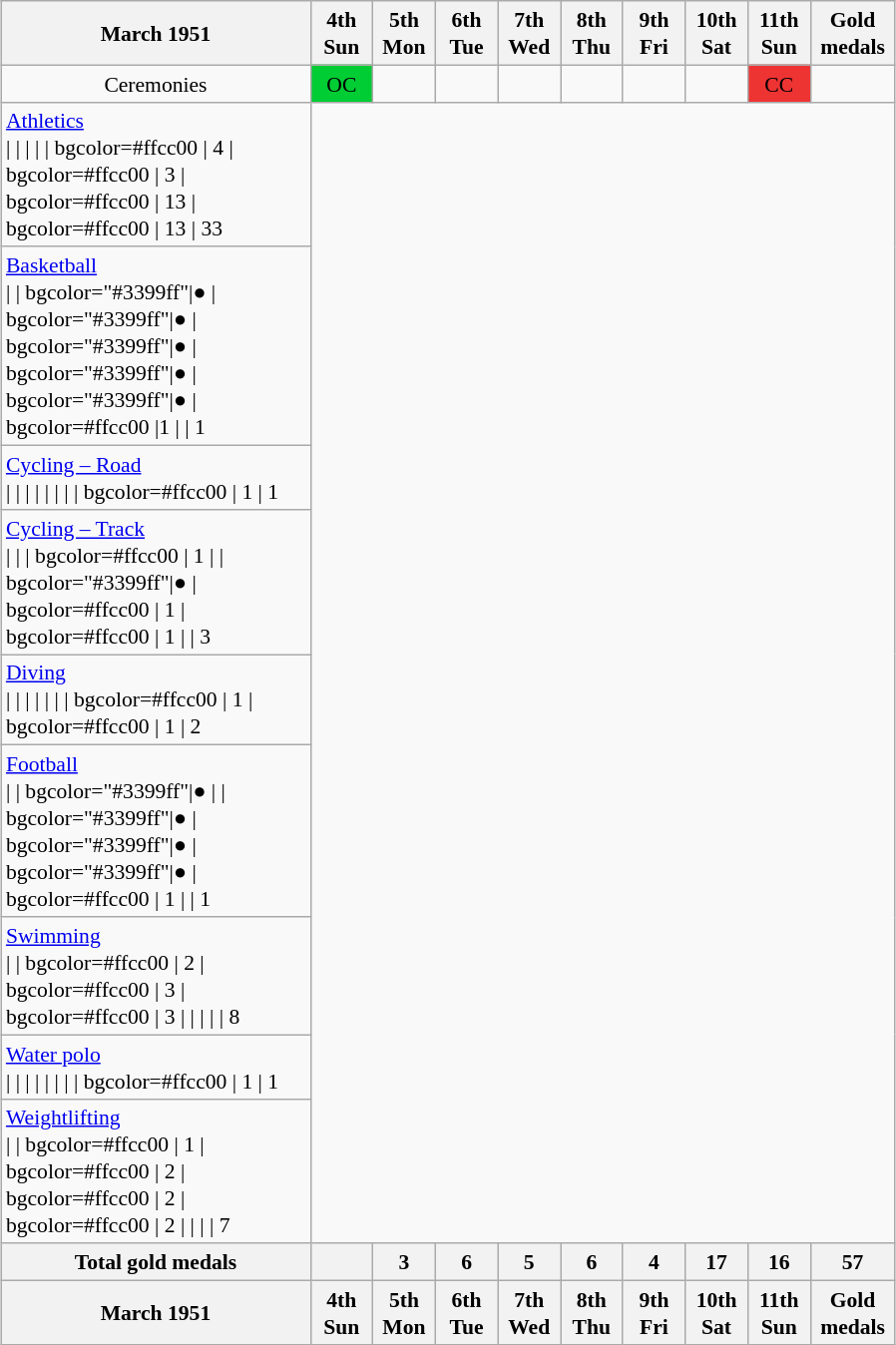<table class="wikitable" style="margin:0.5em auto; font-size:90%; line-height:1.25em; text-align:center;">
<tr>
<th width=200>March 1951</th>
<th width=35>4th<br>Sun</th>
<th width=35>5th<br>Mon</th>
<th width=35>6th<br>Tue</th>
<th width=35>7th<br>Wed</th>
<th width=35>8th<br>Thu</th>
<th width=35>9th<br>Fri</th>
<th width=35>10th<br>Sat</th>
<th width=35>11th<br>Sun</th>
<th width=50>Gold<br>medals</th>
</tr>
<tr>
<td>Ceremonies</td>
<td bgcolor=#00cc33 align=center>OC</td>
<td></td>
<td></td>
<td></td>
<td></td>
<td></td>
<td></td>
<td bgcolor=#ee3333 align=center>CC</td>
<td></td>
</tr>
<tr>
<td align="left"> <a href='#'>Athletics</a><br>| 
| 
| 
| 
| bgcolor=#ffcc00 | 4
| bgcolor=#ffcc00 | 3
| bgcolor=#ffcc00 | 13
| bgcolor=#ffcc00 | 13
| 33</td>
</tr>
<tr>
<td align="left"> <a href='#'>Basketball</a><br>| 
| bgcolor="#3399ff"|●
| bgcolor="#3399ff"|●
| bgcolor="#3399ff"|●
| bgcolor="#3399ff"|●
| bgcolor="#3399ff"|●
| bgcolor=#ffcc00 |1
| 
| 1</td>
</tr>
<tr>
<td align="left"> <a href='#'>Cycling – Road</a><br>| 
| 
| 
| 
| 
| 
| 
| bgcolor=#ffcc00 | 1
| 1</td>
</tr>
<tr>
<td align="left"> <a href='#'>Cycling – Track</a><br>| 
| 
| bgcolor=#ffcc00 | 1
| 
| bgcolor="#3399ff"|●
| bgcolor=#ffcc00 | 1
| bgcolor=#ffcc00 | 1
| 
| 3</td>
</tr>
<tr>
<td align="left"> <a href='#'>Diving</a><br>| 
| 
| 
| 
| 
| 
| bgcolor=#ffcc00 | 1
| bgcolor=#ffcc00 | 1
| 2</td>
</tr>
<tr>
<td align="left"> <a href='#'>Football</a><br>| 
| bgcolor="#3399ff"|●
| 
| bgcolor="#3399ff"|●
| bgcolor="#3399ff"|●
| bgcolor="#3399ff"|●
| bgcolor=#ffcc00 | 1
| 
| 1</td>
</tr>
<tr>
<td align="left"> <a href='#'>Swimming</a><br>| 
| bgcolor=#ffcc00 | 2
| bgcolor=#ffcc00 | 3
| bgcolor=#ffcc00 | 3
| 
| 
| 
| 
| 8</td>
</tr>
<tr>
<td align="left"> <a href='#'>Water polo</a><br>| 
| 
| 
| 
| 
| 
| 
| bgcolor=#ffcc00 | 1
| 1</td>
</tr>
<tr>
<td align="left"> <a href='#'>Weightlifting</a><br>| 
| bgcolor=#ffcc00 | 1
| bgcolor=#ffcc00 | 2
| bgcolor=#ffcc00 | 2
| bgcolor=#ffcc00 | 2
| 
| 
| 
| 7</td>
</tr>
<tr>
<th>Total gold medals</th>
<th></th>
<th>3</th>
<th>6</th>
<th>5</th>
<th>6</th>
<th>4</th>
<th>17</th>
<th>16</th>
<th>57</th>
</tr>
<tr>
<th>March 1951</th>
<th>4th<br>Sun</th>
<th>5th<br>Mon</th>
<th>6th<br>Tue</th>
<th>7th<br>Wed</th>
<th>8th<br>Thu</th>
<th>9th<br>Fri</th>
<th>10th<br>Sat</th>
<th>11th<br>Sun</th>
<th>Gold<br>medals</th>
</tr>
</table>
